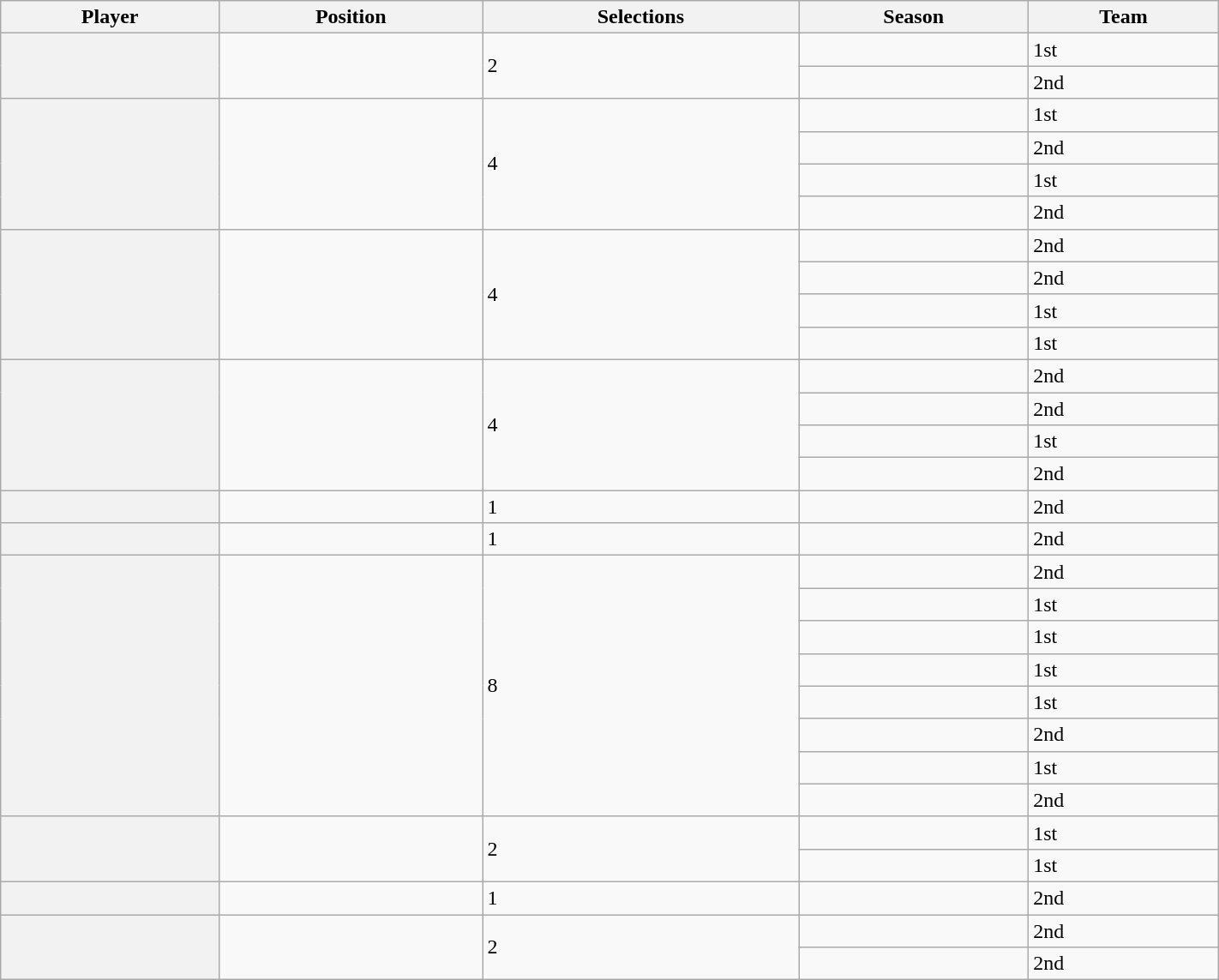<table class="wikitable sortable" width="75%">
<tr>
<th scope="col">Player</th>
<th scope="col">Position</th>
<th scope="col">Selections</th>
<th scope="col">Season</th>
<th scope="col">Team</th>
</tr>
<tr>
<th scope="row" rowspan="2"></th>
<td rowspan="2"></td>
<td rowspan="2">2</td>
<td></td>
<td>1st</td>
</tr>
<tr>
<td></td>
<td>2nd</td>
</tr>
<tr>
<th scope="row" rowspan="4"></th>
<td rowspan="4"></td>
<td rowspan="4">4</td>
<td></td>
<td>1st</td>
</tr>
<tr>
<td></td>
<td>2nd</td>
</tr>
<tr>
<td></td>
<td>1st</td>
</tr>
<tr>
<td></td>
<td>2nd</td>
</tr>
<tr>
<th scope="row" rowspan="4"></th>
<td rowspan="4"></td>
<td rowspan="4">4</td>
<td></td>
<td>2nd</td>
</tr>
<tr>
<td></td>
<td>2nd</td>
</tr>
<tr>
<td></td>
<td>1st</td>
</tr>
<tr>
<td></td>
<td>1st</td>
</tr>
<tr>
<th scope="row" rowspan="4"></th>
<td rowspan="4"></td>
<td rowspan="4">4</td>
<td></td>
<td>2nd</td>
</tr>
<tr>
<td></td>
<td>2nd</td>
</tr>
<tr>
<td></td>
<td>1st</td>
</tr>
<tr>
<td></td>
<td>2nd</td>
</tr>
<tr>
<th scope="row"></th>
<td></td>
<td>1</td>
<td></td>
<td>2nd</td>
</tr>
<tr>
<th scope="row"></th>
<td></td>
<td>1</td>
<td></td>
<td>2nd</td>
</tr>
<tr>
<th scope="row" rowspan="8"></th>
<td rowspan="8"></td>
<td rowspan="8">8</td>
<td></td>
<td>2nd</td>
</tr>
<tr>
<td></td>
<td>1st</td>
</tr>
<tr>
<td></td>
<td>1st</td>
</tr>
<tr>
<td></td>
<td>1st</td>
</tr>
<tr>
<td></td>
<td>1st</td>
</tr>
<tr>
<td></td>
<td>2nd</td>
</tr>
<tr>
<td></td>
<td>1st</td>
</tr>
<tr>
<td></td>
<td>2nd</td>
</tr>
<tr>
<th scope="row" rowspan="2"></th>
<td rowspan="2"></td>
<td rowspan="2">2</td>
<td></td>
<td>1st</td>
</tr>
<tr>
<td></td>
<td>1st</td>
</tr>
<tr>
<th scope="row"></th>
<td></td>
<td>1</td>
<td></td>
<td>2nd</td>
</tr>
<tr>
<th scope="row" rowspan="2"></th>
<td rowspan="2"></td>
<td rowspan="2">2</td>
<td></td>
<td>2nd</td>
</tr>
<tr>
<td></td>
<td>2nd</td>
</tr>
</table>
